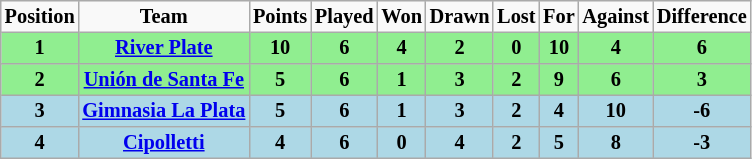<table border="2" cellpadding="2" cellspacing="0" style="margin: 0; background: #f9f9f9; border: 1px #aaa solid; border-collapse: collapse; font-size: 85%;">
<tr>
<th>Position</th>
<th>Team</th>
<th>Points</th>
<th>Played</th>
<th>Won</th>
<th>Drawn</th>
<th>Lost</th>
<th>For</th>
<th>Against</th>
<th>Difference</th>
</tr>
<tr>
<th bgcolor="lightgreen">1</th>
<th bgcolor="lightgreen"><a href='#'>River Plate</a></th>
<th bgcolor="lightgreen">10</th>
<th bgcolor="lightgreen">6</th>
<th bgcolor="lightgreen">4</th>
<th bgcolor="lightgreen">2</th>
<th bgcolor="lightgreen">0</th>
<th bgcolor="lightgreen">10</th>
<th bgcolor="lightgreen">4</th>
<th bgcolor="lightgreen">6</th>
</tr>
<tr>
<th bgcolor="lightgreen">2</th>
<th bgcolor="lightgreen"><a href='#'>Unión de Santa Fe</a></th>
<th bgcolor="lightgreen">5</th>
<th bgcolor="lightgreen">6</th>
<th bgcolor="lightgreen">1</th>
<th bgcolor="lightgreen">3</th>
<th bgcolor="lightgreen">2</th>
<th bgcolor="lightgreen">9</th>
<th bgcolor="lightgreen">6</th>
<th bgcolor="lightgreen">3</th>
</tr>
<tr>
<th bgcolor="lightblue">3</th>
<th bgcolor="lightblue"><a href='#'>Gimnasia La Plata</a></th>
<th bgcolor="lightblue">5</th>
<th bgcolor="lightblue">6</th>
<th bgcolor="lightblue">1</th>
<th bgcolor="lightblue">3</th>
<th bgcolor="lightblue">2</th>
<th bgcolor="lightblue">4</th>
<th bgcolor="lightblue">10</th>
<th bgcolor="lightblue">-6</th>
</tr>
<tr>
<th bgcolor="lightblue">4</th>
<th bgcolor="lightblue"><a href='#'>Cipolletti</a></th>
<th bgcolor="lightblue">4</th>
<th bgcolor="lightblue">6</th>
<th bgcolor="lightblue">0</th>
<th bgcolor="lightblue">4</th>
<th bgcolor="lightblue">2</th>
<th bgcolor="lightblue">5</th>
<th bgcolor="lightblue">8</th>
<th bgcolor="lightblue">-3</th>
</tr>
</table>
